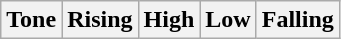<table class="wikitable">
<tr>
<th>Tone</th>
<th>Rising</th>
<th>High</th>
<th>Low</th>
<th>Falling</th>
</tr>
</table>
